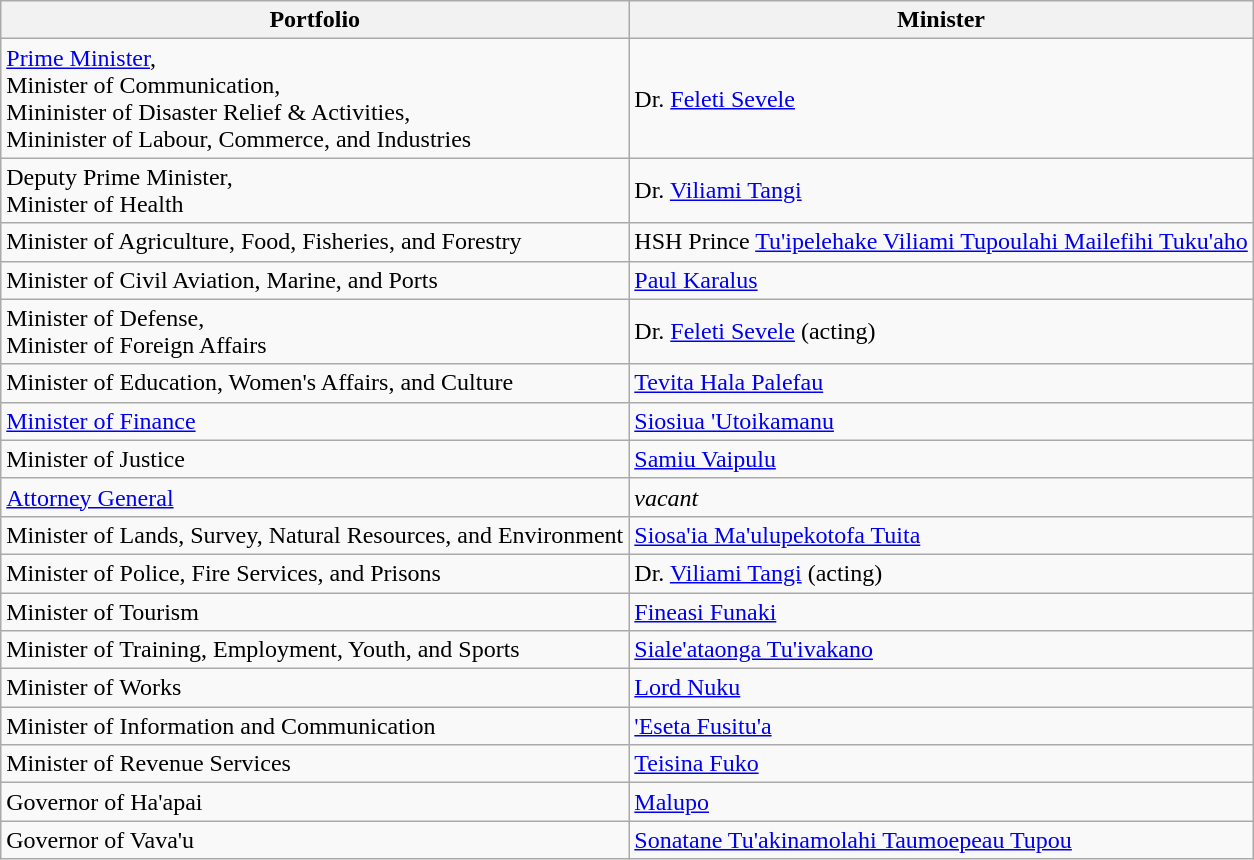<table class="wikitable">
<tr>
<th>Portfolio</th>
<th>Minister</th>
</tr>
<tr>
<td><a href='#'>Prime Minister</a>,<br> Minister of Communication,<br> Mininister of Disaster Relief & Activities,<br> Mininister of Labour, Commerce, and Industries</td>
<td>Dr. <a href='#'>Feleti Sevele</a></td>
</tr>
<tr>
<td>Deputy Prime Minister,<br> Minister of Health</td>
<td>Dr. <a href='#'>Viliami Tangi</a></td>
</tr>
<tr>
<td>Minister of Agriculture, Food, Fisheries, and Forestry</td>
<td>HSH Prince <a href='#'>Tu'ipelehake Viliami Tupoulahi Mailefihi Tuku'aho</a></td>
</tr>
<tr>
<td>Minister of Civil Aviation, Marine, and Ports</td>
<td><a href='#'>Paul Karalus</a></td>
</tr>
<tr>
<td>Minister of Defense,<br> Minister of Foreign Affairs</td>
<td>Dr. <a href='#'>Feleti Sevele</a> (acting)</td>
</tr>
<tr>
<td>Minister of Education, Women's Affairs, and Culture</td>
<td><a href='#'>Tevita Hala Palefau</a></td>
</tr>
<tr>
<td><a href='#'>Minister of Finance</a></td>
<td><a href='#'>Siosiua 'Utoikamanu</a></td>
</tr>
<tr>
<td>Minister of Justice</td>
<td><a href='#'>Samiu Vaipulu</a></td>
</tr>
<tr>
<td><a href='#'>Attorney General</a></td>
<td><em>vacant</em></td>
</tr>
<tr>
<td>Minister of Lands, Survey, Natural Resources, and Environment</td>
<td><a href='#'>Siosa'ia Ma'ulupekotofa Tuita</a></td>
</tr>
<tr>
<td>Minister of Police, Fire Services, and Prisons</td>
<td>Dr. <a href='#'>Viliami Tangi</a> (acting)</td>
</tr>
<tr>
<td>Minister of Tourism</td>
<td><a href='#'>Fineasi Funaki</a></td>
</tr>
<tr>
<td>Minister of Training, Employment, Youth, and Sports</td>
<td><a href='#'>Siale'ataonga Tu'ivakano</a></td>
</tr>
<tr>
<td>Minister of Works</td>
<td><a href='#'>Lord Nuku</a></td>
</tr>
<tr>
<td>Minister of Information and Communication</td>
<td><a href='#'>'Eseta Fusitu'a</a></td>
</tr>
<tr>
<td>Minister of Revenue Services</td>
<td><a href='#'>Teisina Fuko</a></td>
</tr>
<tr>
<td>Governor of Ha'apai</td>
<td><a href='#'>Malupo</a></td>
</tr>
<tr>
<td>Governor of Vava'u</td>
<td><a href='#'>Sonatane Tu'akinamolahi Taumoepeau Tupou</a></td>
</tr>
</table>
